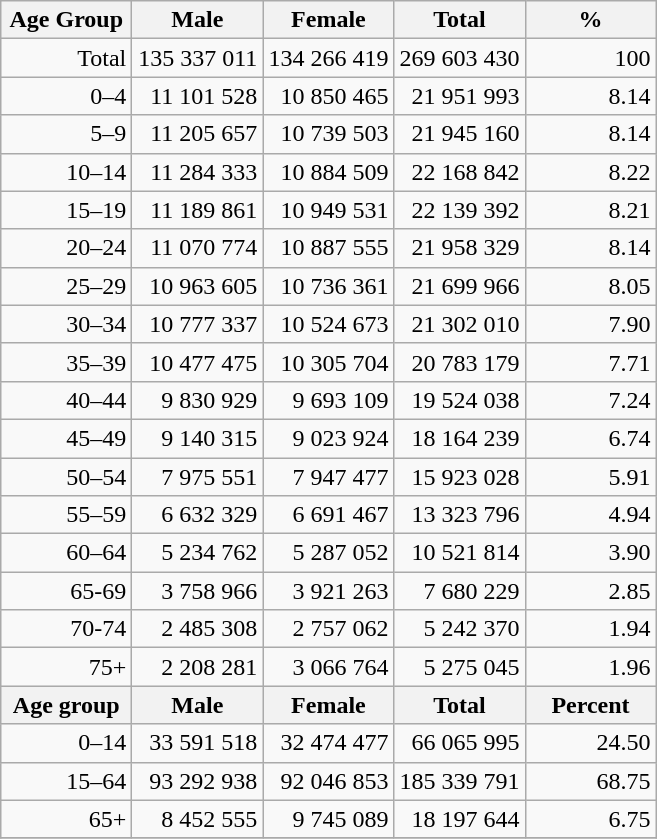<table class="wikitable">
<tr>
<th width="80pt">Age Group</th>
<th width="80pt">Male</th>
<th width="80pt">Female</th>
<th width="80pt">Total</th>
<th width="80pt">%</th>
</tr>
<tr>
<td align="right">Total</td>
<td align="right">135 337 011</td>
<td align="right">134 266 419</td>
<td align="right">269 603 430</td>
<td align="right">100</td>
</tr>
<tr>
<td align="right">0–4</td>
<td align="right">11 101 528</td>
<td align="right">10 850 465</td>
<td align="right">21 951 993</td>
<td align="right">8.14</td>
</tr>
<tr>
<td align="right">5–9</td>
<td align="right">11 205 657</td>
<td align="right">10 739 503</td>
<td align="right">21 945 160</td>
<td align="right">8.14</td>
</tr>
<tr>
<td align="right">10–14</td>
<td align="right">11 284 333</td>
<td align="right">10 884 509</td>
<td align="right">22 168 842</td>
<td align="right">8.22</td>
</tr>
<tr>
<td align="right">15–19</td>
<td align="right">11 189 861</td>
<td align="right">10 949 531</td>
<td align="right">22 139 392</td>
<td align="right">8.21</td>
</tr>
<tr>
<td align="right">20–24</td>
<td align="right">11 070 774</td>
<td align="right">10 887 555</td>
<td align="right">21 958 329</td>
<td align="right">8.14</td>
</tr>
<tr>
<td align="right">25–29</td>
<td align="right">10 963 605</td>
<td align="right">10 736 361</td>
<td align="right">21 699 966</td>
<td align="right">8.05</td>
</tr>
<tr>
<td align="right">30–34</td>
<td align="right">10 777 337</td>
<td align="right">10 524 673</td>
<td align="right">21 302 010</td>
<td align="right">7.90</td>
</tr>
<tr>
<td align="right">35–39</td>
<td align="right">10 477 475</td>
<td align="right">10 305 704</td>
<td align="right">20 783 179</td>
<td align="right">7.71</td>
</tr>
<tr>
<td align="right">40–44</td>
<td align="right">9 830 929</td>
<td align="right">9 693 109</td>
<td align="right">19 524 038</td>
<td align="right">7.24</td>
</tr>
<tr>
<td align="right">45–49</td>
<td align="right">9 140 315</td>
<td align="right">9 023 924</td>
<td align="right">18 164 239</td>
<td align="right">6.74</td>
</tr>
<tr>
<td align="right">50–54</td>
<td align="right">7 975 551</td>
<td align="right">7 947 477</td>
<td align="right">15 923 028</td>
<td align="right">5.91</td>
</tr>
<tr>
<td align="right">55–59</td>
<td align="right">6 632 329</td>
<td align="right">6 691 467</td>
<td align="right">13 323 796</td>
<td align="right">4.94</td>
</tr>
<tr>
<td align="right">60–64</td>
<td align="right">5 234 762</td>
<td align="right">5 287 052</td>
<td align="right">10 521 814</td>
<td align="right">3.90</td>
</tr>
<tr>
<td align="right">65-69</td>
<td align="right">3 758 966</td>
<td align="right">3 921 263</td>
<td align="right">7 680 229</td>
<td align="right">2.85</td>
</tr>
<tr>
<td align="right">70-74</td>
<td align="right">2 485 308</td>
<td align="right">2 757 062</td>
<td align="right">5 242 370</td>
<td align="right">1.94</td>
</tr>
<tr>
<td align="right">75+</td>
<td align="right">2 208 281</td>
<td align="right">3 066 764</td>
<td align="right">5 275 045</td>
<td align="right">1.96</td>
</tr>
<tr>
<th width="50">Age group</th>
<th width="80pt">Male</th>
<th width="80">Female</th>
<th width="80">Total</th>
<th width="50">Percent</th>
</tr>
<tr>
<td align="right">0–14</td>
<td align="right">33 591 518</td>
<td align="right">32 474 477</td>
<td align="right">66 065 995</td>
<td align="right">24.50</td>
</tr>
<tr>
<td align="right">15–64</td>
<td align="right">93 292 938</td>
<td align="right">92 046 853</td>
<td align="right">185 339 791</td>
<td align="right">68.75</td>
</tr>
<tr>
<td align="right">65+</td>
<td align="right">8 452 555</td>
<td align="right">9 745 089</td>
<td align="right">18 197 644</td>
<td align="right">6.75</td>
</tr>
<tr>
</tr>
</table>
